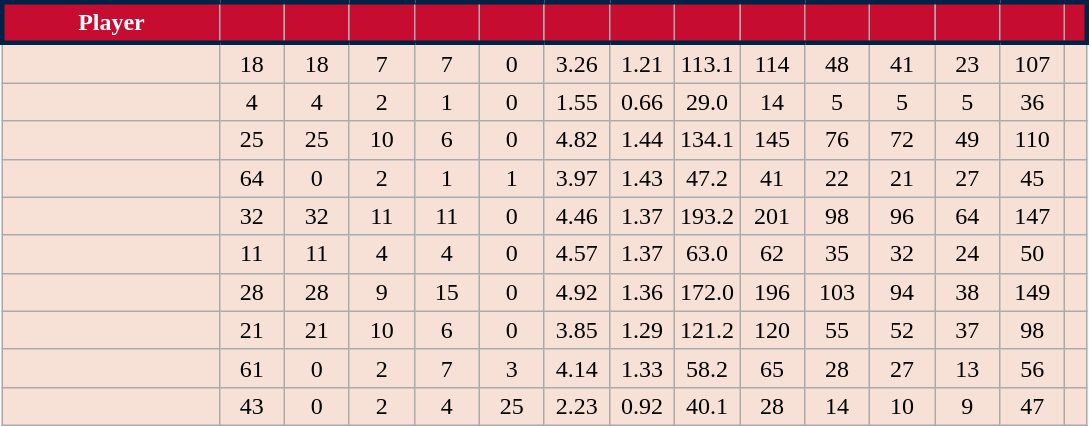<table class="wikitable sortable">
<tr>
<th style="background:#c60c30; width:20%; color:#fff; border-top: 3px solid #024; border-bottom: 3px solid #024; border-left: 3px solid #024;">Player</th>
<th style="background:#c60c30; width:6%; color:#fff; border-top: 3px solid #024; border-bottom: 3px solid #024;"></th>
<th style="background:#c60c30; width:6%; color:#fff; border-top: 3px solid #024; border-bottom: 3px solid #024;"></th>
<th style="background:#c60c30; width:6%; color:#fff; border-top: 3px solid #024; border-bottom: 3px solid #024;"></th>
<th style="background:#c60c30; width:6%; color:#fff; border-top: 3px solid #024; border-bottom: 3px solid #024;"></th>
<th style="background:#c60c30; width:6%; color:#fff; border-top: 3px solid #024; border-bottom: 3px solid #024;"></th>
<th style="background:#c60c30; width:6%; color:#fff; border-top: 3px solid #024; border-bottom: 3px solid #024;"></th>
<th style="background:#c60c30; width:6%; color:#fff; border-top: 3px solid #024; border-bottom: 3px solid #024;"></th>
<th style="background:#c60c30; width:6%; color:#fff; border-top: 3px solid #024; border-bottom: 3px solid #024;"></th>
<th style="background:#c60c30; width:6%; color:#fff; border-top: 3px solid #024; border-bottom: 3px solid #024;"></th>
<th style="background:#c60c30; width:6%; color:#fff; border-top: 3px solid #024; border-bottom: 3px solid #024;"></th>
<th style="background:#c60c30; width:6%; color:#fff; border-top: 3px solid #024; border-bottom: 3px solid #024;"></th>
<th style="background:#c60c30; width:6%; color:#fff; border-top: 3px solid #024; border-bottom: 3px solid #024;"></th>
<th style="background:#c60c30; width:6%; color:#fff; border-top: 3px solid #024; border-bottom: 3px solid #024;"></th>
<th style="background:#c60c30; width:6%; color:#fff; border-top: 3px solid #024; border-bottom: 3px solid #024; border-right: 3px solid #024;"></th>
</tr>
<tr style="text-align:center; background:#f7e1d7;">
<td></td>
<td>18</td>
<td>18</td>
<td>7</td>
<td>7</td>
<td>0</td>
<td>3.26</td>
<td>1.21</td>
<td>113.1</td>
<td>114</td>
<td>48</td>
<td>41</td>
<td>23</td>
<td>107</td>
<td></td>
</tr>
<tr style="text-align:center; background:#f7e1d7;">
<td></td>
<td>4</td>
<td>4</td>
<td>2</td>
<td>1</td>
<td>0</td>
<td>1.55</td>
<td>0.66</td>
<td>29.0</td>
<td>14</td>
<td>5</td>
<td>5</td>
<td>5</td>
<td>36</td>
<td></td>
</tr>
<tr style="text-align:center; background:#f7e1d7;">
<td></td>
<td>25</td>
<td>25</td>
<td>10</td>
<td>6</td>
<td>0</td>
<td>4.82</td>
<td>1.44</td>
<td>134.1</td>
<td>145</td>
<td>76</td>
<td>72</td>
<td>49</td>
<td>110</td>
<td></td>
</tr>
<tr style="text-align:center; background:#f7e1d7;">
<td></td>
<td>64</td>
<td>0</td>
<td>2</td>
<td>1</td>
<td>1</td>
<td>3.97</td>
<td>1.43</td>
<td>47.2</td>
<td>41</td>
<td>22</td>
<td>21</td>
<td>27</td>
<td>45</td>
<td></td>
</tr>
<tr style="text-align:center; background:#f7e1d7;">
<td></td>
<td>32</td>
<td>32</td>
<td>11</td>
<td>11</td>
<td>0</td>
<td>4.46</td>
<td>1.37</td>
<td>193.2</td>
<td>201</td>
<td>98</td>
<td>96</td>
<td>64</td>
<td>147</td>
<td></td>
</tr>
<tr style="text-align:center; background:#f7e1d7;">
<td></td>
<td>11</td>
<td>11</td>
<td>4</td>
<td>4</td>
<td>0</td>
<td>4.57</td>
<td>1.37</td>
<td>63.0</td>
<td>62</td>
<td>35</td>
<td>32</td>
<td>24</td>
<td>50</td>
<td></td>
</tr>
<tr style="text-align:center; background:#f7e1d7;">
<td></td>
<td>28</td>
<td>28</td>
<td>9</td>
<td>15</td>
<td>0</td>
<td>4.92</td>
<td>1.36</td>
<td>172.0</td>
<td>196</td>
<td>103</td>
<td>94</td>
<td>38</td>
<td>149</td>
<td></td>
</tr>
<tr style="text-align:center; background:#f7e1d7;">
<td></td>
<td>21</td>
<td>21</td>
<td>10</td>
<td>6</td>
<td>0</td>
<td>3.85</td>
<td>1.29</td>
<td>121.2</td>
<td>120</td>
<td>55</td>
<td>52</td>
<td>37</td>
<td>98</td>
<td></td>
</tr>
<tr style="text-align:center; background:#f7e1d7;">
<td></td>
<td>61</td>
<td>0</td>
<td>2</td>
<td>7</td>
<td>3</td>
<td>4.14</td>
<td>1.33</td>
<td>58.2</td>
<td>65</td>
<td>28</td>
<td>27</td>
<td>13</td>
<td>56</td>
<td></td>
</tr>
<tr style="text-align:center; background:#f7e1d7;">
<td></td>
<td>43</td>
<td>0</td>
<td>2</td>
<td>4</td>
<td>25</td>
<td>2.23</td>
<td>0.92</td>
<td>40.1</td>
<td>28</td>
<td>14</td>
<td>10</td>
<td>9</td>
<td>47</td>
<td></td>
</tr>
</table>
